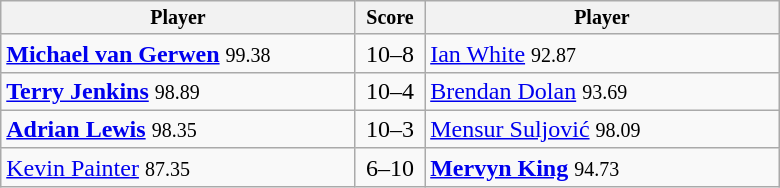<table class="wikitable">
<tr style="font-size:10pt;font-weight:bold">
<th width=230px>Player</th>
<th width=40px>Score</th>
<th width=230px>Player</th>
</tr>
<tr>
<td> <strong><a href='#'>Michael van Gerwen</a></strong> <small><span>99.38</span></small></td>
<td align=center>10–8</td>
<td> <a href='#'>Ian White</a> <small><span>92.87</span></small></td>
</tr>
<tr>
<td> <strong><a href='#'>Terry Jenkins</a></strong> <small><span>98.89</span></small></td>
<td align=center>10–4</td>
<td> <a href='#'>Brendan Dolan</a> <small><span>93.69</span></small></td>
</tr>
<tr>
<td> <strong><a href='#'>Adrian Lewis</a></strong> <small><span>98.35</span></small></td>
<td align=center>10–3</td>
<td> <a href='#'>Mensur Suljović</a> <small><span>98.09</span></small></td>
</tr>
<tr>
<td> <a href='#'>Kevin Painter</a> <small><span>87.35</span></small></td>
<td align=center>6–10</td>
<td> <strong><a href='#'>Mervyn King</a></strong> <small><span>94.73</span></small></td>
</tr>
</table>
